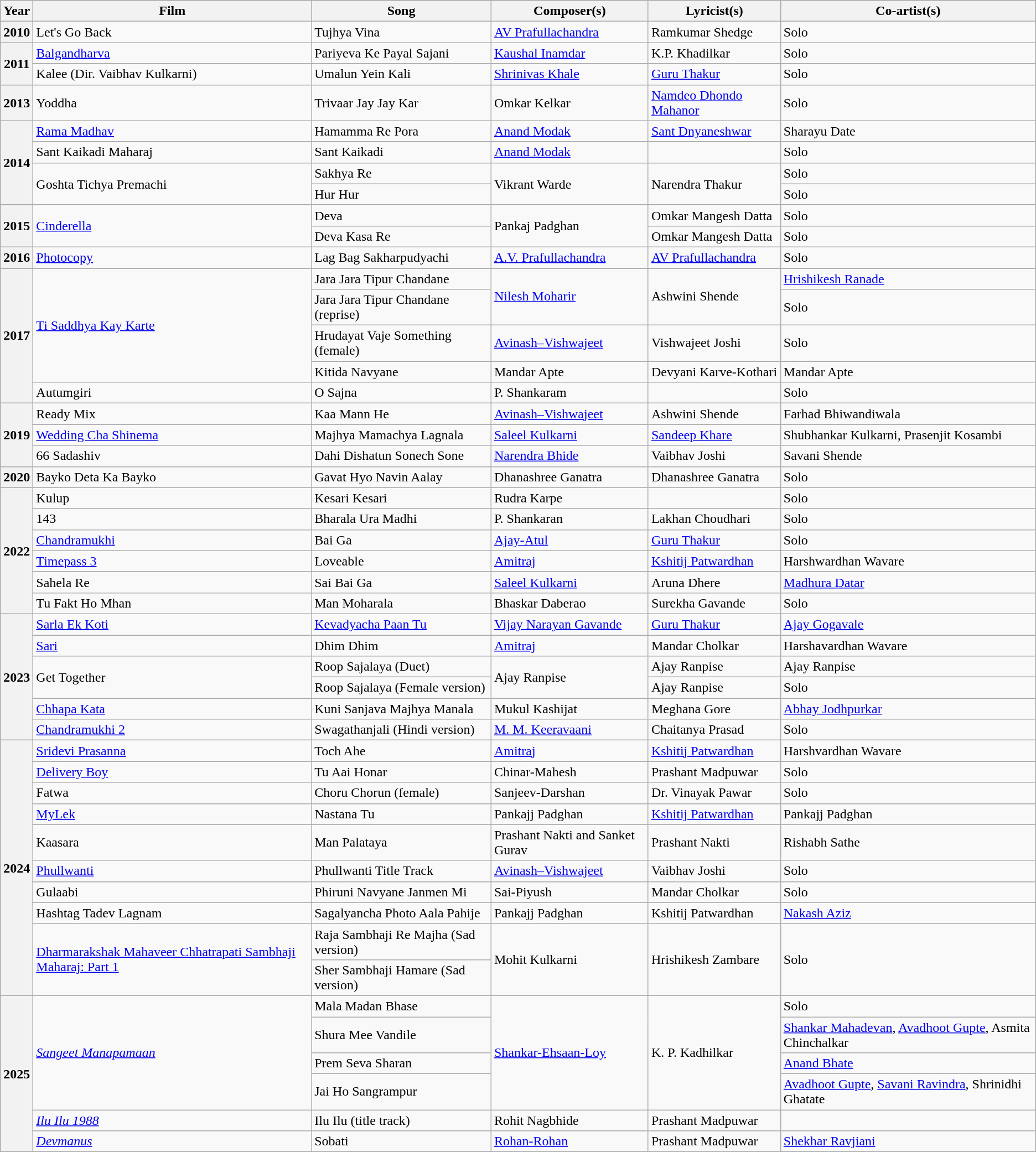<table class="wikitable">
<tr style="background:#cfc; text-align:center;">
<th>Year</th>
<th>Film</th>
<th>Song</th>
<th>Composer(s)</th>
<th>Lyricist(s)</th>
<th>Co-artist(s)</th>
</tr>
<tr>
<th scope="row" rowspan="1">2010</th>
<td>Let's Go Back</td>
<td>Tujhya Vina</td>
<td><a href='#'>AV Prafullachandra</a></td>
<td>Ramkumar Shedge</td>
<td>Solo</td>
</tr>
<tr>
<th scope="row" rowspan="2">2011</th>
<td><a href='#'>Balgandharva</a></td>
<td>Pariyeva Ke Payal Sajani</td>
<td><a href='#'>Kaushal Inamdar</a></td>
<td>K.P. Khadilkar</td>
<td>Solo</td>
</tr>
<tr>
<td>Kalee (Dir. Vaibhav Kulkarni)</td>
<td>Umalun Yein Kali</td>
<td><a href='#'>Shrinivas Khale</a></td>
<td><a href='#'>Guru Thakur</a></td>
<td>Solo</td>
</tr>
<tr>
<th scope="row" rowspan="1">2013</th>
<td>Yoddha</td>
<td>Trivaar Jay Jay Kar</td>
<td>Omkar Kelkar</td>
<td><a href='#'>Namdeo Dhondo Mahanor</a></td>
<td>Solo</td>
</tr>
<tr>
<th scope="row" rowspan="4">2014</th>
<td><a href='#'>Rama Madhav</a></td>
<td>Hamamma Re Pora</td>
<td><a href='#'>Anand Modak</a></td>
<td><a href='#'>Sant Dnyaneshwar</a></td>
<td>Sharayu Date</td>
</tr>
<tr>
<td>Sant Kaikadi Maharaj</td>
<td>Sant Kaikadi</td>
<td><a href='#'>Anand Modak</a></td>
<td></td>
<td>Solo</td>
</tr>
<tr>
<td scope="row" rowspan="2">Goshta Tichya Premachi</td>
<td>Sakhya Re</td>
<td scope="row" rowspan="2">Vikrant Warde</td>
<td scope="row" rowspan="2">Narendra Thakur</td>
<td>Solo</td>
</tr>
<tr>
<td>Hur Hur</td>
<td>Solo</td>
</tr>
<tr>
<th scope="row" rowspan="2">2015</th>
<td scope="row" rowspan="2"><a href='#'>Cinderella</a></td>
<td>Deva</td>
<td rowspan="2">Pankaj Padghan</td>
<td>Omkar Mangesh Datta</td>
<td>Solo</td>
</tr>
<tr>
<td>Deva Kasa Re</td>
<td>Omkar Mangesh Datta</td>
<td>Solo</td>
</tr>
<tr>
<th scope="row" rowspan="1">2016</th>
<td><a href='#'>Photocopy</a></td>
<td>Lag Bag Sakharpudyachi</td>
<td><a href='#'>A.V. Prafullachandra</a></td>
<td><a href='#'>AV Prafullachandra</a></td>
<td>Solo</td>
</tr>
<tr>
<th scope="row" rowspan="5">2017</th>
<td scope="row" rowspan="4"><a href='#'>Ti Saddhya Kay Karte</a></td>
<td>Jara Jara Tipur Chandane</td>
<td scope="row" rowspan="2"><a href='#'>Nilesh Moharir</a></td>
<td scope="row" rowspan="2">Ashwini Shende</td>
<td><a href='#'>Hrishikesh Ranade</a></td>
</tr>
<tr>
<td>Jara Jara Tipur Chandane (reprise)</td>
<td>Solo</td>
</tr>
<tr>
<td>Hrudayat Vaje Something (female)</td>
<td><a href='#'>Avinash–Vishwajeet</a></td>
<td>Vishwajeet Joshi</td>
<td>Solo</td>
</tr>
<tr>
<td>Kitida Navyane</td>
<td>Mandar Apte</td>
<td>Devyani Karve-Kothari</td>
<td>Mandar Apte</td>
</tr>
<tr>
<td>Autumgiri</td>
<td>O Sajna</td>
<td>P. Shankaram</td>
<td></td>
<td>Solo</td>
</tr>
<tr>
<th scope="row" rowspan="3">2019</th>
<td>Ready Mix</td>
<td>Kaa Mann He</td>
<td><a href='#'>Avinash–Vishwajeet</a></td>
<td>Ashwini Shende</td>
<td>Farhad Bhiwandiwala</td>
</tr>
<tr>
<td><a href='#'>Wedding Cha Shinema</a></td>
<td>Majhya Mamachya Lagnala</td>
<td><a href='#'>Saleel Kulkarni</a></td>
<td><a href='#'>Sandeep Khare</a></td>
<td>Shubhankar Kulkarni, Prasenjit Kosambi</td>
</tr>
<tr>
<td>66 Sadashiv</td>
<td>Dahi Dishatun Sonech Sone</td>
<td><a href='#'>Narendra Bhide</a></td>
<td>Vaibhav Joshi</td>
<td>Savani Shende</td>
</tr>
<tr>
<th>2020</th>
<td>Bayko Deta Ka Bayko</td>
<td>Gavat Hyo Navin Aalay</td>
<td>Dhanashree Ganatra</td>
<td>Dhanashree Ganatra</td>
<td>Solo</td>
</tr>
<tr>
<th scope="row" rowspan="6">2022</th>
<td>Kulup</td>
<td>Kesari Kesari</td>
<td>Rudra Karpe</td>
<td></td>
<td>Solo</td>
</tr>
<tr>
<td>143</td>
<td>Bharala Ura Madhi</td>
<td>P. Shankaran</td>
<td>Lakhan Choudhari</td>
<td>Solo</td>
</tr>
<tr>
<td><a href='#'>Chandramukhi</a><br></td>
<td>Bai Ga</td>
<td><a href='#'>Ajay-Atul</a></td>
<td><a href='#'>Guru Thakur</a></td>
<td>Solo</td>
</tr>
<tr>
<td><a href='#'>Timepass 3</a></td>
<td>Loveable</td>
<td><a href='#'>Amitraj</a></td>
<td><a href='#'>Kshitij Patwardhan</a></td>
<td>Harshwardhan Wavare</td>
</tr>
<tr>
<td>Sahela Re</td>
<td>Sai Bai Ga</td>
<td><a href='#'>Saleel Kulkarni</a></td>
<td>Aruna Dhere</td>
<td><a href='#'>Madhura Datar</a></td>
</tr>
<tr>
<td>Tu Fakt Ho Mhan</td>
<td>Man Moharala</td>
<td>Bhaskar Daberao</td>
<td>Surekha Gavande</td>
<td>Solo</td>
</tr>
<tr>
<th scope="row" rowspan ="6">2023</th>
<td><a href='#'>Sarla Ek Koti</a></td>
<td><a href='#'>Kevadyacha Paan Tu</a></td>
<td><a href='#'>Vijay Narayan Gavande</a></td>
<td><a href='#'>Guru Thakur</a></td>
<td><a href='#'>Ajay Gogavale</a></td>
</tr>
<tr>
<td><a href='#'>Sari</a></td>
<td>Dhim Dhim</td>
<td><a href='#'>Amitraj</a></td>
<td>Mandar Cholkar</td>
<td>Harshavardhan Wavare</td>
</tr>
<tr>
<td scope="row" rowspan ="2">Get Together</td>
<td>Roop Sajalaya (Duet)</td>
<td scope="row" rowspan ="2">Ajay Ranpise</td>
<td>Ajay Ranpise</td>
<td>Ajay Ranpise</td>
</tr>
<tr>
<td>Roop Sajalaya (Female version)</td>
<td>Ajay Ranpise</td>
<td>Solo</td>
</tr>
<tr>
<td><a href='#'>Chhapa Kata</a></td>
<td>Kuni Sanjava Majhya Manala</td>
<td>Mukul Kashijat</td>
<td>Meghana Gore</td>
<td><a href='#'>Abhay Jodhpurkar</a></td>
</tr>
<tr>
<td><a href='#'>Chandramukhi 2</a></td>
<td>Swagathanjali (Hindi version)</td>
<td><a href='#'>M. M. Keeravaani</a></td>
<td>Chaitanya Prasad</td>
<td>Solo</td>
</tr>
<tr>
<th scope="row" rowspan ="10">2024</th>
<td><a href='#'>Sridevi Prasanna</a></td>
<td>Toch Ahe</td>
<td><a href='#'>Amitraj</a></td>
<td><a href='#'>Kshitij Patwardhan</a></td>
<td>Harshvardhan Wavare</td>
</tr>
<tr>
<td><a href='#'>Delivery Boy</a></td>
<td>Tu Aai Honar</td>
<td>Chinar-Mahesh</td>
<td>Prashant Madpuwar</td>
<td>Solo</td>
</tr>
<tr>
<td>Fatwa</td>
<td>Choru Chorun (female)</td>
<td>Sanjeev-Darshan</td>
<td>Dr. Vinayak Pawar</td>
<td>Solo</td>
</tr>
<tr>
<td><a href='#'>MyLek</a></td>
<td>Nastana Tu</td>
<td>Pankajj Padghan</td>
<td><a href='#'>Kshitij Patwardhan</a></td>
<td>Pankajj Padghan</td>
</tr>
<tr>
<td>Kaasara</td>
<td>Man Palataya</td>
<td>Prashant Nakti and Sanket Gurav</td>
<td>Prashant Nakti</td>
<td>Rishabh Sathe</td>
</tr>
<tr>
<td><a href='#'>Phullwanti</a></td>
<td>Phullwanti Title Track</td>
<td><a href='#'>Avinash–Vishwajeet</a></td>
<td>Vaibhav Joshi</td>
<td>Solo</td>
</tr>
<tr>
<td>Gulaabi</td>
<td>Phiruni Navyane Janmen Mi</td>
<td>Sai-Piyush</td>
<td>Mandar Cholkar</td>
<td>Solo</td>
</tr>
<tr>
<td>Hashtag Tadev Lagnam</td>
<td>Sagalyancha Photo Aala Pahije</td>
<td>Pankajj Padghan</td>
<td>Kshitij Patwardhan</td>
<td><a href='#'>Nakash Aziz</a></td>
</tr>
<tr>
<td scope="row" rowspan ="2"><a href='#'>Dharmarakshak Mahaveer Chhatrapati Sambhaji Maharaj: Part 1</a></td>
<td>Raja Sambhaji Re Majha (Sad version)</td>
<td scope="row" rowspan ="2">Mohit Kulkarni</td>
<td scope="row" rowspan ="2">Hrishikesh Zambare</td>
<td scope="row" rowspan ="2">Solo</td>
</tr>
<tr>
<td>Sher Sambhaji Hamare (Sad version)</td>
</tr>
<tr>
<th rowspan="6" scope="row">2025</th>
<td scope="row" rowspan ="4"><a href='#'><em>Sangeet Manapamaan</em></a></td>
<td>Mala Madan Bhase</td>
<td rowspan="4" scope="row"><a href='#'>Shankar-Ehsaan-Loy</a></td>
<td scope="row" rowspan ="4">K. P. Kadhilkar</td>
<td>Solo</td>
</tr>
<tr>
<td>Shura Mee Vandile</td>
<td><a href='#'>Shankar Mahadevan</a>, <a href='#'>Avadhoot Gupte</a>, Asmita Chinchalkar</td>
</tr>
<tr>
<td>Prem Seva Sharan</td>
<td><a href='#'>Anand Bhate</a></td>
</tr>
<tr>
<td>Jai Ho Sangrampur</td>
<td><a href='#'>Avadhoot Gupte</a>, <a href='#'>Savani Ravindra</a>, Shrinidhi Ghatate</td>
</tr>
<tr>
<td><em><a href='#'>Ilu Ilu 1988</a></em></td>
<td>Ilu Ilu (title track)</td>
<td>Rohit Nagbhide</td>
<td>Prashant Madpuwar</td>
<td></td>
</tr>
<tr>
<td><a href='#'><em>Devmanus</em></a></td>
<td>Sobati</td>
<td><a href='#'>Rohan-Rohan</a></td>
<td>Prashant Madpuwar</td>
<td><a href='#'>Shekhar Ravjiani</a></td>
</tr>
</table>
